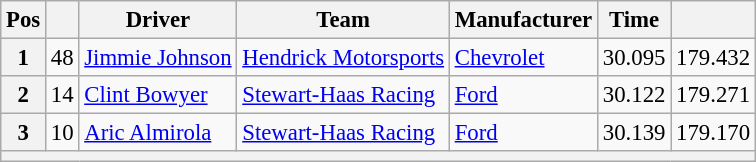<table class="wikitable" style="font-size:95%">
<tr>
<th>Pos</th>
<th></th>
<th>Driver</th>
<th>Team</th>
<th>Manufacturer</th>
<th>Time</th>
<th></th>
</tr>
<tr>
<th>1</th>
<td>48</td>
<td><a href='#'>Jimmie Johnson</a></td>
<td><a href='#'>Hendrick Motorsports</a></td>
<td><a href='#'>Chevrolet</a></td>
<td>30.095</td>
<td>179.432</td>
</tr>
<tr>
<th>2</th>
<td>14</td>
<td><a href='#'>Clint Bowyer</a></td>
<td><a href='#'>Stewart-Haas Racing</a></td>
<td><a href='#'>Ford</a></td>
<td>30.122</td>
<td>179.271</td>
</tr>
<tr>
<th>3</th>
<td>10</td>
<td><a href='#'>Aric Almirola</a></td>
<td><a href='#'>Stewart-Haas Racing</a></td>
<td><a href='#'>Ford</a></td>
<td>30.139</td>
<td>179.170</td>
</tr>
<tr>
<th colspan="7"></th>
</tr>
</table>
